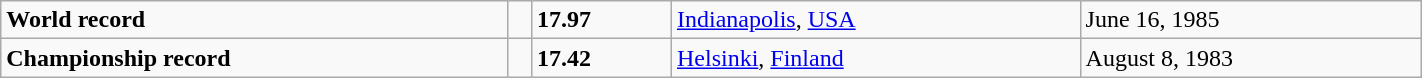<table class="wikitable" width=75%>
<tr>
<td><strong>World record</strong></td>
<td></td>
<td><strong>17.97</strong></td>
<td><a href='#'>Indianapolis</a>, <a href='#'>USA</a></td>
<td>June 16, 1985</td>
</tr>
<tr>
<td><strong>Championship record</strong></td>
<td></td>
<td><strong>17.42</strong></td>
<td><a href='#'>Helsinki</a>, <a href='#'>Finland</a></td>
<td>August 8, 1983</td>
</tr>
</table>
